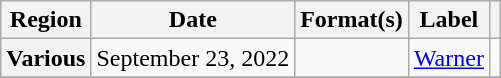<table class="wikitable plainrowheaders">
<tr>
<th scope="col">Region</th>
<th scope="col">Date</th>
<th scope="col">Format(s)</th>
<th scope="col">Label</th>
<th scope="col"></th>
</tr>
<tr>
<th scope="row">Various</th>
<td>September 23, 2022</td>
<td></td>
<td><a href='#'>Warner</a></td>
<td align="center"></td>
</tr>
<tr>
</tr>
</table>
